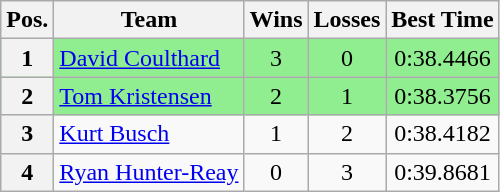<table class="wikitable">
<tr>
<th>Pos.</th>
<th>Team</th>
<th>Wins</th>
<th>Losses</th>
<th>Best Time</th>
</tr>
<tr style="background:lightgreen;">
<th>1</th>
<td> <a href='#'>David Coulthard</a></td>
<td style="text-align:center;">3</td>
<td style="text-align:center;">0</td>
<td style="text-align:center;">0:38.4466</td>
</tr>
<tr style="background:lightgreen;">
<th>2</th>
<td> <a href='#'>Tom Kristensen</a></td>
<td style="text-align:center;">2</td>
<td style="text-align:center;">1</td>
<td style="text-align:center;">0:38.3756</td>
</tr>
<tr>
<th>3</th>
<td> <a href='#'>Kurt Busch</a></td>
<td style="text-align:center;">1</td>
<td style="text-align:center;">2</td>
<td style="text-align:center;">0:38.4182</td>
</tr>
<tr>
<th>4</th>
<td> <a href='#'>Ryan Hunter-Reay</a></td>
<td style="text-align:center;">0</td>
<td style="text-align:center;">3</td>
<td style="text-align:center;">0:39.8681</td>
</tr>
</table>
